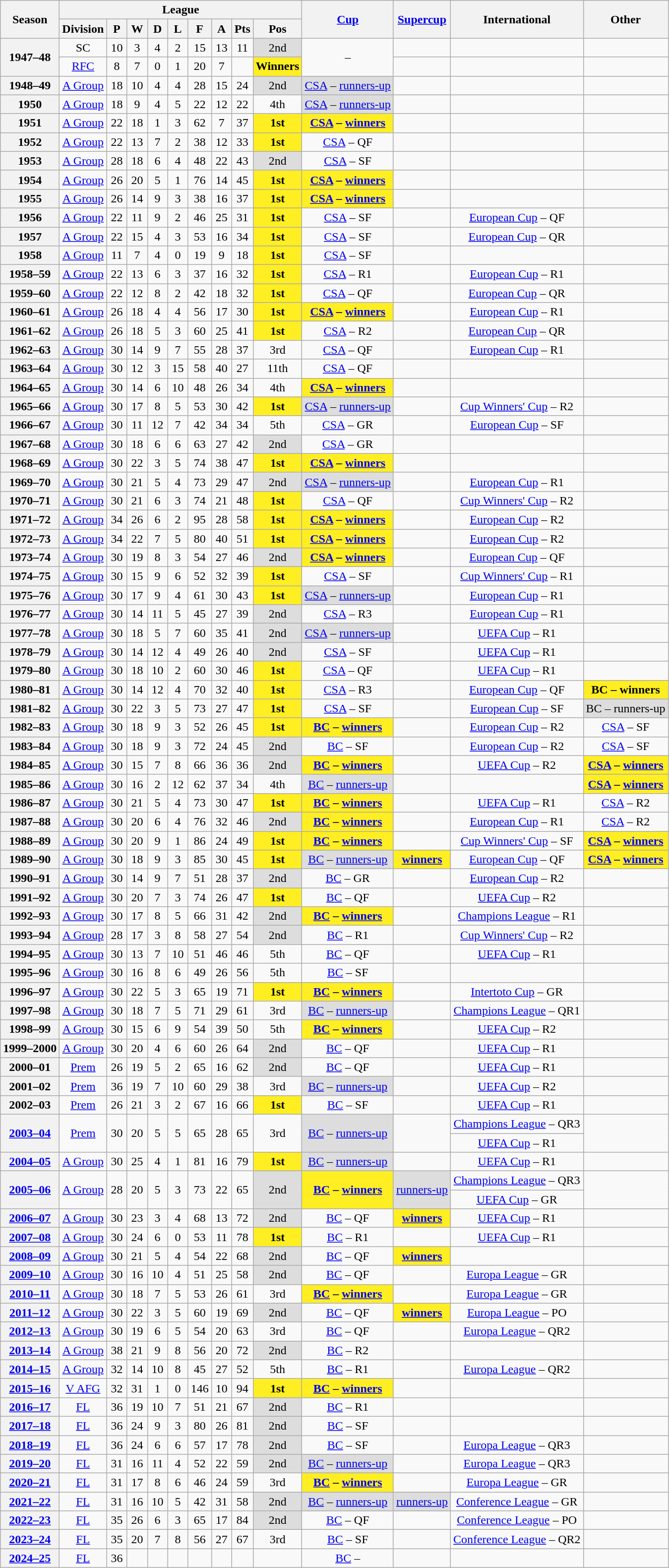<table class="wikitable" style="text-align: center">
<tr>
<th rowspan=2>Season</th>
<th colspan=9>League</th>
<th rowspan=2><a href='#'>Cup</a></th>
<th rowspan=2><a href='#'>Supercup</a></th>
<th rowspan=2>International</th>
<th rowspan=2>Other</th>
</tr>
<tr>
<th width="20">Division</th>
<th width="20">P</th>
<th width="20">W</th>
<th width="20">D</th>
<th width="20">L</th>
<th width="20">F</th>
<th width="20">A</th>
<th>Pts</th>
<th width="20">Pos</th>
</tr>
<tr>
<th rowspan="2">1947–48</th>
<td>SC</td>
<td>10</td>
<td>3</td>
<td>4</td>
<td>2</td>
<td>15</td>
<td>13</td>
<td>11</td>
<td style="background-color:#DDD;">2nd</td>
<td rowspan="2">–</td>
<td></td>
<td></td>
<td></td>
</tr>
<tr>
<td><a href='#'>RFC</a></td>
<td>8</td>
<td>7</td>
<td>0</td>
<td>1</td>
<td>20</td>
<td>7</td>
<td></td>
<td style="background-color:#FE2;"><strong>Winners</strong></td>
<td></td>
<td></td>
<td></td>
</tr>
<tr>
<th>1948–49</th>
<td><a href='#'>A Group</a></td>
<td>18</td>
<td>10</td>
<td>4</td>
<td>4</td>
<td>28</td>
<td>15</td>
<td>24</td>
<td style="background-color:#DDD;">2nd</td>
<td style="background-color:#DDD;"><a href='#'>CSA</a> – <a href='#'>runners-up</a></td>
<td></td>
<td></td>
<td></td>
</tr>
<tr>
<th>1950</th>
<td><a href='#'>A Group</a></td>
<td>18</td>
<td>9</td>
<td>4</td>
<td>5</td>
<td>22</td>
<td>12</td>
<td>22</td>
<td>4th</td>
<td style="background-color:#DDD;"><a href='#'>CSA</a> – <a href='#'>runners-up</a></td>
<td></td>
<td></td>
<td></td>
</tr>
<tr>
<th>1951</th>
<td><a href='#'>A Group</a></td>
<td>22</td>
<td>18</td>
<td>1</td>
<td>3</td>
<td>62</td>
<td>7</td>
<td>37</td>
<td style="background-color:#FE2;"><strong>1st</strong></td>
<td style="background-color:#FE2;"><strong><a href='#'>CSA</a> – <a href='#'>winners</a></strong></td>
<td></td>
<td></td>
<td></td>
</tr>
<tr>
<th>1952</th>
<td><a href='#'>A Group</a></td>
<td>22</td>
<td>13</td>
<td>7</td>
<td>2</td>
<td>38</td>
<td>12</td>
<td>33</td>
<td style="background-color:#FE2;"><strong>1st</strong></td>
<td><a href='#'>CSA</a> – QF</td>
<td></td>
<td></td>
<td></td>
</tr>
<tr>
<th>1953</th>
<td><a href='#'>A Group</a></td>
<td>28</td>
<td>18</td>
<td>6</td>
<td>4</td>
<td>48</td>
<td>22</td>
<td>43</td>
<td style="background-color:#DDD;">2nd</td>
<td><a href='#'>CSA</a> – SF</td>
<td></td>
<td></td>
<td></td>
</tr>
<tr>
<th>1954</th>
<td><a href='#'>A Group</a></td>
<td>26</td>
<td>20</td>
<td>5</td>
<td>1</td>
<td>76</td>
<td>14</td>
<td>45</td>
<td style="background-color:#FE2;"><strong>1st</strong></td>
<td style="background-color:#FE2;"><strong><a href='#'>CSA</a> – <a href='#'>winners</a></strong></td>
<td></td>
<td></td>
<td></td>
</tr>
<tr>
<th>1955</th>
<td><a href='#'>A Group</a></td>
<td>26</td>
<td>14</td>
<td>9</td>
<td>3</td>
<td>38</td>
<td>16</td>
<td>37</td>
<td style="background-color:#FE2;"><strong>1st</strong></td>
<td style="background-color:#FE2;"><strong><a href='#'>CSA</a> – <a href='#'>winners</a></strong></td>
<td></td>
<td></td>
<td></td>
</tr>
<tr>
<th>1956</th>
<td><a href='#'>A Group</a></td>
<td>22</td>
<td>11</td>
<td>9</td>
<td>2</td>
<td>46</td>
<td>25</td>
<td>31</td>
<td style="background-color:#FE2;"><strong>1st</strong></td>
<td><a href='#'>CSA</a> – SF</td>
<td></td>
<td><a href='#'>European Cup</a> – QF</td>
<td></td>
</tr>
<tr>
<th>1957</th>
<td><a href='#'>A Group</a></td>
<td>22</td>
<td>15</td>
<td>4</td>
<td>3</td>
<td>53</td>
<td>16</td>
<td>34</td>
<td style="background-color:#FE2;"><strong>1st</strong></td>
<td><a href='#'>CSA</a> – SF</td>
<td></td>
<td><a href='#'>European Cup</a> – QR</td>
<td></td>
</tr>
<tr>
<th>1958</th>
<td><a href='#'>A Group</a></td>
<td>11</td>
<td>7</td>
<td>4</td>
<td>0</td>
<td>19</td>
<td>9</td>
<td>18</td>
<td style="background-color:#FE2;"><strong>1st</strong></td>
<td><a href='#'>CSA</a> – SF</td>
<td></td>
<td></td>
<td></td>
</tr>
<tr>
<th>1958–59</th>
<td><a href='#'>A Group</a></td>
<td>22</td>
<td>13</td>
<td>6</td>
<td>3</td>
<td>37</td>
<td>16</td>
<td>32</td>
<td style="background-color:#FE2;"><strong>1st</strong></td>
<td><a href='#'>CSA</a> – R1</td>
<td></td>
<td><a href='#'>European Cup</a> – R1</td>
<td></td>
</tr>
<tr>
<th>1959–60</th>
<td><a href='#'>A Group</a></td>
<td>22</td>
<td>12</td>
<td>8</td>
<td>2</td>
<td>42</td>
<td>18</td>
<td>32</td>
<td style="background-color:#FE2;"><strong>1st</strong></td>
<td><a href='#'>CSA</a> – QF</td>
<td></td>
<td><a href='#'>European Cup</a> – QR</td>
<td></td>
</tr>
<tr>
<th>1960–61</th>
<td><a href='#'>A Group</a></td>
<td>26</td>
<td>18</td>
<td>4</td>
<td>4</td>
<td>56</td>
<td>17</td>
<td>30</td>
<td style="background-color:#FE2;"><strong>1st</strong></td>
<td style="background-color:#FE2;"><strong><a href='#'>CSA</a> – <a href='#'>winners</a></strong></td>
<td></td>
<td><a href='#'>European Cup</a> – R1</td>
<td></td>
</tr>
<tr>
<th>1961–62</th>
<td><a href='#'>A Group</a></td>
<td>26</td>
<td>18</td>
<td>5</td>
<td>3</td>
<td>60</td>
<td>25</td>
<td>41</td>
<td style="background-color:#FE2;"><strong>1st</strong></td>
<td><a href='#'>CSA</a> – R2</td>
<td></td>
<td><a href='#'>European Cup</a> – QR</td>
<td></td>
</tr>
<tr>
<th>1962–63</th>
<td><a href='#'>A Group</a></td>
<td>30</td>
<td>14</td>
<td>9</td>
<td>7</td>
<td>55</td>
<td>28</td>
<td>37</td>
<td>3rd</td>
<td><a href='#'>CSA</a> – QF</td>
<td></td>
<td><a href='#'>European Cup</a> – R1</td>
<td></td>
</tr>
<tr>
<th>1963–64</th>
<td><a href='#'>A Group</a></td>
<td>30</td>
<td>12</td>
<td>3</td>
<td>15</td>
<td>58</td>
<td>40</td>
<td>27</td>
<td>11th</td>
<td><a href='#'>CSA</a> – QF</td>
<td></td>
<td></td>
<td></td>
</tr>
<tr>
<th>1964–65</th>
<td><a href='#'>A Group</a></td>
<td>30</td>
<td>14</td>
<td>6</td>
<td>10</td>
<td>48</td>
<td>26</td>
<td>34</td>
<td>4th</td>
<td style="background-color:#FE2;"><strong><a href='#'>CSA</a> – <a href='#'>winners</a></strong></td>
<td></td>
<td></td>
<td></td>
</tr>
<tr>
<th>1965–66</th>
<td><a href='#'>A Group</a></td>
<td>30</td>
<td>17</td>
<td>8</td>
<td>5</td>
<td>53</td>
<td>30</td>
<td>42</td>
<td style="background-color:#FE2;"><strong>1st</strong></td>
<td style="background-color:#DDD;"><a href='#'>CSA</a> – <a href='#'>runners-up</a></td>
<td></td>
<td><a href='#'>Cup Winners' Cup</a> – R2</td>
<td></td>
</tr>
<tr>
<th>1966–67</th>
<td><a href='#'>A Group</a></td>
<td>30</td>
<td>11</td>
<td>12</td>
<td>7</td>
<td>42</td>
<td>34</td>
<td>34</td>
<td>5th</td>
<td><a href='#'>CSA</a> – GR</td>
<td></td>
<td><a href='#'>European Cup</a> – SF</td>
<td></td>
</tr>
<tr>
<th>1967–68</th>
<td><a href='#'>A Group</a></td>
<td>30</td>
<td>18</td>
<td>6</td>
<td>6</td>
<td>63</td>
<td>27</td>
<td>42</td>
<td style="background-color:#DDD;">2nd</td>
<td><a href='#'>CSA</a> – GR</td>
<td></td>
<td></td>
<td></td>
</tr>
<tr>
<th>1968–69</th>
<td><a href='#'>A Group</a></td>
<td>30</td>
<td>22</td>
<td>3</td>
<td>5</td>
<td>74</td>
<td>38</td>
<td>47</td>
<td style="background-color:#FE2;"><strong>1st</strong></td>
<td style="background-color:#FE2;"><strong><a href='#'>CSA</a> – <a href='#'>winners</a></strong></td>
<td></td>
<td></td>
<td></td>
</tr>
<tr>
<th>1969–70</th>
<td><a href='#'>A Group</a></td>
<td>30</td>
<td>21</td>
<td>5</td>
<td>4</td>
<td>73</td>
<td>29</td>
<td>47</td>
<td style="background-color:#DDD;">2nd</td>
<td style="background-color:#DDD;"><a href='#'>CSA</a> – <a href='#'>runners-up</a></td>
<td></td>
<td><a href='#'>European Cup</a> – R1</td>
<td></td>
</tr>
<tr>
<th>1970–71</th>
<td><a href='#'>A Group</a></td>
<td>30</td>
<td>21</td>
<td>6</td>
<td>3</td>
<td>74</td>
<td>21</td>
<td>48</td>
<td style="background-color:#FE2;"><strong>1st</strong></td>
<td><a href='#'>CSA</a> – QF</td>
<td></td>
<td><a href='#'>Cup Winners' Cup</a> – R2</td>
<td></td>
</tr>
<tr>
<th>1971–72</th>
<td><a href='#'>A Group</a></td>
<td>34</td>
<td>26</td>
<td>6</td>
<td>2</td>
<td>95</td>
<td>28</td>
<td>58</td>
<td style="background-color:#FE2;"><strong>1st</strong></td>
<td style="background-color:#FE2;"><strong><a href='#'>CSA</a> – <a href='#'>winners</a></strong></td>
<td></td>
<td><a href='#'>European Cup</a> – R2</td>
<td></td>
</tr>
<tr>
<th>1972–73</th>
<td><a href='#'>A Group</a></td>
<td>34</td>
<td>22</td>
<td>7</td>
<td>5</td>
<td>80</td>
<td>40</td>
<td>51</td>
<td style="background-color:#FE2;"><strong>1st</strong></td>
<td style="background-color:#FE2;"><strong><a href='#'>CSA</a> – <a href='#'>winners</a></strong></td>
<td></td>
<td><a href='#'>European Cup</a> – R2</td>
<td></td>
</tr>
<tr>
<th>1973–74</th>
<td><a href='#'>A Group</a></td>
<td>30</td>
<td>19</td>
<td>8</td>
<td>3</td>
<td>54</td>
<td>27</td>
<td>46</td>
<td style="background-color:#DDD;">2nd</td>
<td style="background-color:#FE2;"><strong><a href='#'>CSA</a> – <a href='#'>winners</a></strong></td>
<td></td>
<td><a href='#'>European Cup</a> – QF</td>
<td></td>
</tr>
<tr>
<th>1974–75</th>
<td><a href='#'>A Group</a></td>
<td>30</td>
<td>15</td>
<td>9</td>
<td>6</td>
<td>52</td>
<td>32</td>
<td>39</td>
<td style="background-color:#FE2;"><strong>1st</strong></td>
<td><a href='#'>CSA</a> – SF</td>
<td></td>
<td><a href='#'>Cup Winners' Cup</a> – R1</td>
<td></td>
</tr>
<tr>
<th>1975–76</th>
<td><a href='#'>A Group</a></td>
<td>30</td>
<td>17</td>
<td>9</td>
<td>4</td>
<td>61</td>
<td>30</td>
<td>43</td>
<td style="background-color:#FE2;"><strong>1st</strong></td>
<td style="background-color:#DDD;"><a href='#'>CSA</a> – <a href='#'>runners-up</a></td>
<td></td>
<td><a href='#'>European Cup</a> – R1</td>
<td></td>
</tr>
<tr>
<th>1976–77</th>
<td><a href='#'>A Group</a></td>
<td>30</td>
<td>14</td>
<td>11</td>
<td>5</td>
<td>45</td>
<td>27</td>
<td>39</td>
<td style="background-color:#DDD;">2nd</td>
<td><a href='#'>CSA</a> – R3</td>
<td></td>
<td><a href='#'>European Cup</a> – R1</td>
<td></td>
</tr>
<tr>
<th>1977–78</th>
<td><a href='#'>A Group</a></td>
<td>30</td>
<td>18</td>
<td>5</td>
<td>7</td>
<td>60</td>
<td>35</td>
<td>41</td>
<td style="background-color:#DDD;">2nd</td>
<td style="background-color:#DDD;"><a href='#'>CSA</a> – <a href='#'>runners-up</a></td>
<td></td>
<td><a href='#'>UEFA Cup</a> – R1</td>
<td></td>
</tr>
<tr>
<th>1978–79</th>
<td><a href='#'>A Group</a></td>
<td>30</td>
<td>14</td>
<td>12</td>
<td>4</td>
<td>49</td>
<td>26</td>
<td>40</td>
<td style="background-color:#DDD;">2nd</td>
<td><a href='#'>CSA</a> – SF</td>
<td></td>
<td><a href='#'>UEFA Cup</a> – R1</td>
<td></td>
</tr>
<tr>
<th>1979–80</th>
<td><a href='#'>A Group</a></td>
<td>30</td>
<td>18</td>
<td>10</td>
<td>2</td>
<td>60</td>
<td>30</td>
<td>46</td>
<td style="background-color:#FE2;"><strong>1st</strong></td>
<td><a href='#'>CSA</a> – QF</td>
<td></td>
<td><a href='#'>UEFA Cup</a> – R1</td>
<td></td>
</tr>
<tr>
<th>1980–81</th>
<td><a href='#'>A Group</a></td>
<td>30</td>
<td>14</td>
<td>12</td>
<td>4</td>
<td>70</td>
<td>32</td>
<td>40</td>
<td style="background-color:#FE2;"><strong>1st</strong></td>
<td><a href='#'>CSA</a> – R3</td>
<td></td>
<td><a href='#'>European Cup</a> – QF</td>
<td style="background-color:#FE2;"><strong>BC – winners</strong></td>
</tr>
<tr>
<th>1981–82</th>
<td><a href='#'>A Group</a></td>
<td>30</td>
<td>22</td>
<td>3</td>
<td>5</td>
<td>73</td>
<td>27</td>
<td>47</td>
<td style="background-color:#FE2;"><strong>1st</strong></td>
<td><a href='#'>CSA</a> – SF</td>
<td></td>
<td><a href='#'>European Cup</a> – SF</td>
<td style="background-color:#DDD;">BC – runners-up</td>
</tr>
<tr>
<th>1982–83</th>
<td><a href='#'>A Group</a></td>
<td>30</td>
<td>18</td>
<td>9</td>
<td>3</td>
<td>52</td>
<td>26</td>
<td>45</td>
<td style="background-color:#FE2;"><strong>1st</strong></td>
<td style="background-color:#FE2;"><strong><a href='#'>BC</a> – <a href='#'>winners</a></strong></td>
<td></td>
<td><a href='#'>European Cup</a> – R2</td>
<td><a href='#'>CSA</a> – SF</td>
</tr>
<tr>
<th>1983–84</th>
<td><a href='#'>A Group</a></td>
<td>30</td>
<td>18</td>
<td>9</td>
<td>3</td>
<td>72</td>
<td>24</td>
<td>45</td>
<td style="background-color:#DDD;">2nd</td>
<td><a href='#'>BC</a> – SF</td>
<td></td>
<td><a href='#'>European Cup</a> – R2</td>
<td><a href='#'>CSA</a> – SF</td>
</tr>
<tr>
<th>1984–85</th>
<td><a href='#'>A Group</a></td>
<td>30</td>
<td>15</td>
<td>7</td>
<td>8</td>
<td>66</td>
<td>36</td>
<td>36</td>
<td style="background-color:#DDD;">2nd</td>
<td style="background-color:#FE2;"><strong><a href='#'>BC</a> – <a href='#'>winners</a></strong></td>
<td></td>
<td><a href='#'>UEFA Cup</a> – R2</td>
<td style="background-color:#FE2;"><strong><a href='#'>CSA</a> – <a href='#'>winners</a></strong></td>
</tr>
<tr>
<th>1985–86</th>
<td><a href='#'>A Group</a></td>
<td>30</td>
<td>16</td>
<td>2</td>
<td>12</td>
<td>62</td>
<td>37</td>
<td>34</td>
<td>4th</td>
<td style="background-color:#DDD;"><a href='#'>BC</a> – <a href='#'>runners-up</a></td>
<td></td>
<td></td>
<td style="background-color:#FE2;"><strong><a href='#'>CSA</a> – <a href='#'>winners</a></strong></td>
</tr>
<tr>
<th>1986–87</th>
<td><a href='#'>A Group</a></td>
<td>30</td>
<td>21</td>
<td>5</td>
<td>4</td>
<td>73</td>
<td>30</td>
<td>47</td>
<td style="background-color:#FE2;"><strong>1st</strong></td>
<td style="background-color:#FE2;"><strong><a href='#'>BC</a> – <a href='#'>winners</a></strong></td>
<td></td>
<td><a href='#'>UEFA Cup</a> – R1</td>
<td><a href='#'>CSA</a> – R2</td>
</tr>
<tr>
<th>1987–88</th>
<td><a href='#'>A Group</a></td>
<td>30</td>
<td>20</td>
<td>6</td>
<td>4</td>
<td>76</td>
<td>32</td>
<td>46</td>
<td style="background-color:#DDD;">2nd</td>
<td style="background-color:#FE2;"><strong><a href='#'>BC</a> – <a href='#'>winners</a></strong></td>
<td></td>
<td><a href='#'>European Cup</a> – R1</td>
<td><a href='#'>CSA</a> – R2</td>
</tr>
<tr>
<th>1988–89</th>
<td><a href='#'>A Group</a></td>
<td>30</td>
<td>20</td>
<td>9</td>
<td>1</td>
<td>86</td>
<td>24</td>
<td>49</td>
<td style="background-color:#FE2;"><strong>1st</strong></td>
<td style="background-color:#FE2;"><strong><a href='#'>BC</a> – <a href='#'>winners</a></strong></td>
<td></td>
<td><a href='#'>Cup Winners' Cup</a> – SF</td>
<td style="background-color:#FE2;"><strong><a href='#'>CSA</a> – <a href='#'>winners</a></strong></td>
</tr>
<tr>
<th>1989–90</th>
<td><a href='#'>A Group</a></td>
<td>30</td>
<td>18</td>
<td>9</td>
<td>3</td>
<td>85</td>
<td>30</td>
<td>45</td>
<td style="background-color:#FE2;"><strong>1st</strong></td>
<td style="background-color:#DDD;"><a href='#'>BC</a> – <a href='#'>runners-up</a></td>
<td style="background-color:#FE2;"><strong><a href='#'>winners</a></strong></td>
<td><a href='#'>European Cup</a> – QF</td>
<td style="background-color:#FE2;"><strong><a href='#'>CSA</a> – <a href='#'>winners</a></strong></td>
</tr>
<tr>
<th>1990–91</th>
<td><a href='#'>A Group</a></td>
<td>30</td>
<td>14</td>
<td>9</td>
<td>7</td>
<td>51</td>
<td>28</td>
<td>37</td>
<td style="background-color:#DDD;">2nd</td>
<td><a href='#'>BC</a> – GR</td>
<td></td>
<td><a href='#'>European Cup</a> – R2</td>
<td></td>
</tr>
<tr>
<th>1991–92</th>
<td><a href='#'>A Group</a></td>
<td>30</td>
<td>20</td>
<td>7</td>
<td>3</td>
<td>74</td>
<td>26</td>
<td>47</td>
<td style="background-color:#FE2;"><strong>1st</strong></td>
<td><a href='#'>BC</a> – QF</td>
<td></td>
<td><a href='#'>UEFA Cup</a> – R2</td>
<td></td>
</tr>
<tr>
<th>1992–93</th>
<td><a href='#'>A Group</a></td>
<td>30</td>
<td>17</td>
<td>8</td>
<td>5</td>
<td>66</td>
<td>31</td>
<td>42</td>
<td style="background-color:#DDD;">2nd</td>
<td style="background-color:#FE2;"><strong><a href='#'>BC</a> – <a href='#'>winners</a></strong></td>
<td></td>
<td><a href='#'>Champions League</a> – R1</td>
<td></td>
</tr>
<tr>
<th>1993–94</th>
<td><a href='#'>A Group</a></td>
<td>28</td>
<td>17</td>
<td>3</td>
<td>8</td>
<td>58</td>
<td>27</td>
<td>54</td>
<td style="background-color:#DDD;">2nd</td>
<td><a href='#'>BC</a> – R1</td>
<td></td>
<td><a href='#'>Cup Winners' Cup</a> – R2</td>
<td></td>
</tr>
<tr>
<th>1994–95</th>
<td><a href='#'>A Group</a></td>
<td>30</td>
<td>13</td>
<td>7</td>
<td>10</td>
<td>51</td>
<td>46</td>
<td>46</td>
<td>5th</td>
<td><a href='#'>BC</a> – QF</td>
<td></td>
<td><a href='#'>UEFA Cup</a> – R1</td>
<td></td>
</tr>
<tr>
<th>1995–96</th>
<td><a href='#'>A Group</a></td>
<td>30</td>
<td>16</td>
<td>8</td>
<td>6</td>
<td>49</td>
<td>26</td>
<td>56</td>
<td>5th</td>
<td><a href='#'>BC</a> – SF</td>
<td></td>
<td></td>
<td></td>
</tr>
<tr>
<th>1996–97</th>
<td><a href='#'>A Group</a></td>
<td>30</td>
<td>22</td>
<td>5</td>
<td>3</td>
<td>65</td>
<td>19</td>
<td>71</td>
<td style="background-color:#FE2;"><strong>1st</strong></td>
<td style="background-color:#FE2;"><strong><a href='#'>BC</a> – <a href='#'>winners</a></strong></td>
<td></td>
<td><a href='#'>Intertoto Cup</a> – GR</td>
<td></td>
</tr>
<tr>
<th>1997–98</th>
<td><a href='#'>A Group</a></td>
<td>30</td>
<td>18</td>
<td>7</td>
<td>5</td>
<td>71</td>
<td>29</td>
<td>61</td>
<td>3rd</td>
<td style="background-color:#DDD;"><a href='#'>BC</a> – <a href='#'>runners-up</a></td>
<td></td>
<td><a href='#'>Champions League</a> – QR1</td>
<td></td>
</tr>
<tr>
<th>1998–99</th>
<td><a href='#'>A Group</a></td>
<td>30</td>
<td>15</td>
<td>6</td>
<td>9</td>
<td>54</td>
<td>39</td>
<td>50</td>
<td>5th</td>
<td style="background-color:#FE2;"><strong><a href='#'>BC</a> – <a href='#'>winners</a></strong></td>
<td></td>
<td><a href='#'>UEFA Cup</a> – R2</td>
<td></td>
</tr>
<tr>
<th>1999–2000</th>
<td><a href='#'>A Group</a></td>
<td>30</td>
<td>20</td>
<td>4</td>
<td>6</td>
<td>60</td>
<td>26</td>
<td>64</td>
<td style="background-color:#DDD;">2nd</td>
<td><a href='#'>BC</a> – QF</td>
<td></td>
<td><a href='#'>UEFA Cup</a> – R1</td>
<td></td>
</tr>
<tr>
<th>2000–01</th>
<td><a href='#'>Prem</a></td>
<td>26</td>
<td>19</td>
<td>5</td>
<td>2</td>
<td>65</td>
<td>16</td>
<td>62</td>
<td style="background-color:#DDD;">2nd</td>
<td><a href='#'>BC</a> – QF</td>
<td></td>
<td><a href='#'>UEFA Cup</a> – R1</td>
<td></td>
</tr>
<tr>
<th>2001–02</th>
<td><a href='#'>Prem</a></td>
<td>36</td>
<td>19</td>
<td>7</td>
<td>10</td>
<td>60</td>
<td>29</td>
<td>38</td>
<td>3rd</td>
<td style="background-color:#DDD;"><a href='#'>BC</a> – <a href='#'>runners-up</a></td>
<td></td>
<td><a href='#'>UEFA Cup</a> – R2</td>
<td></td>
</tr>
<tr>
<th>2002–03</th>
<td><a href='#'>Prem</a></td>
<td>26</td>
<td>21</td>
<td>3</td>
<td>2</td>
<td>67</td>
<td>16</td>
<td>66</td>
<td style="background-color:#FE2;"><strong>1st</strong></td>
<td><a href='#'>BC</a> – SF</td>
<td></td>
<td><a href='#'>UEFA Cup</a> – R1</td>
<td></td>
</tr>
<tr>
<th rowspan="2"><a href='#'>2003–04</a></th>
<td rowspan="2"><a href='#'>Prem</a></td>
<td rowspan="2">30</td>
<td rowspan="2">20</td>
<td rowspan="2">5</td>
<td rowspan="2">5</td>
<td rowspan="2">65</td>
<td rowspan="2">28</td>
<td rowspan="2">65</td>
<td rowspan="2">3rd</td>
<td rowspan="2" style="background-color:#DDD;"><a href='#'>BC</a> – <a href='#'>runners-up</a></td>
<td rowspan="2"></td>
<td><a href='#'>Champions League</a> – QR3</td>
<td rowspan="2"></td>
</tr>
<tr>
<td><a href='#'>UEFA Cup</a> – R1</td>
</tr>
<tr>
<th><a href='#'>2004–05</a></th>
<td><a href='#'>A Group</a></td>
<td>30</td>
<td>25</td>
<td>4</td>
<td>1</td>
<td>81</td>
<td>16</td>
<td>79</td>
<td style="background-color:#FE2;"><strong>1st</strong></td>
<td style="background-color:#DDD;"><a href='#'>BC</a> – <a href='#'>runners-up</a></td>
<td></td>
<td><a href='#'>UEFA Cup</a> – R1</td>
<td></td>
</tr>
<tr>
<th rowspan="2"><a href='#'>2005–06</a></th>
<td rowspan="2"><a href='#'>A Group</a></td>
<td rowspan="2">28</td>
<td rowspan="2">20</td>
<td rowspan="2">5</td>
<td rowspan="2">3</td>
<td rowspan="2">73</td>
<td rowspan="2">22</td>
<td rowspan="2">65</td>
<td rowspan="2" style="background-color:#DDD;">2nd</td>
<td rowspan="2" style="background-color:#FE2;"><strong><a href='#'>BC</a> – <a href='#'>winners</a></strong></td>
<td rowspan="2" style="background-color:#DDD;"><a href='#'>runners-up</a></td>
<td><a href='#'>Champions League</a> – QR3</td>
<td rowspan="2"></td>
</tr>
<tr>
<td><a href='#'>UEFA Cup</a> – GR</td>
</tr>
<tr>
<th><a href='#'>2006–07</a></th>
<td><a href='#'>A Group</a></td>
<td>30</td>
<td>23</td>
<td>3</td>
<td>4</td>
<td>68</td>
<td>13</td>
<td>72</td>
<td style="background-color:#DDD;">2nd</td>
<td><a href='#'>BC</a> – QF</td>
<td style="background-color:#FE2;"><strong><a href='#'>winners</a></strong></td>
<td><a href='#'>UEFA Cup</a> – R1</td>
<td></td>
</tr>
<tr>
<th><a href='#'>2007–08</a></th>
<td><a href='#'>A Group</a></td>
<td>30</td>
<td>24</td>
<td>6</td>
<td>0</td>
<td>53</td>
<td>11</td>
<td>78</td>
<td style="background-color:#FE2;"><strong>1st</strong></td>
<td><a href='#'>BC</a> – R1</td>
<td></td>
<td><a href='#'>UEFA Cup</a> – R1</td>
<td></td>
</tr>
<tr>
<th><a href='#'>2008–09</a></th>
<td><a href='#'>A Group</a></td>
<td>30</td>
<td>21</td>
<td>5</td>
<td>4</td>
<td>54</td>
<td>22</td>
<td>68</td>
<td style="background-color:#DDD;">2nd</td>
<td><a href='#'>BC</a> – QF</td>
<td style="background-color:#FE2;"><strong><a href='#'>winners</a></strong></td>
<td></td>
<td></td>
</tr>
<tr>
<th><a href='#'>2009–10</a></th>
<td><a href='#'>A Group</a></td>
<td>30</td>
<td>16</td>
<td>10</td>
<td>4</td>
<td>51</td>
<td>25</td>
<td>58</td>
<td style="background-color:#DDD;">2nd</td>
<td><a href='#'>BC</a> – QF</td>
<td></td>
<td><a href='#'>Europa League</a> – GR</td>
<td></td>
</tr>
<tr>
<th><a href='#'>2010–11</a></th>
<td><a href='#'>A Group</a></td>
<td>30</td>
<td>18</td>
<td>7</td>
<td>5</td>
<td>53</td>
<td>26</td>
<td>61</td>
<td>3rd</td>
<td style="background-color:#FE2;"><strong><a href='#'>BC</a> – <a href='#'>winners</a></strong></td>
<td></td>
<td><a href='#'>Europa League</a> – GR</td>
<td></td>
</tr>
<tr>
<th><a href='#'>2011–12</a></th>
<td><a href='#'>A Group</a></td>
<td>30</td>
<td>22</td>
<td>3</td>
<td>5</td>
<td>60</td>
<td>19</td>
<td>69</td>
<td style="background-color:#DDD;">2nd</td>
<td><a href='#'>BC</a> – QF</td>
<td style="background-color:#FE2;"><strong><a href='#'>winners</a></strong></td>
<td><a href='#'>Europa League</a> – PO</td>
<td></td>
</tr>
<tr>
<th><a href='#'>2012–13</a></th>
<td><a href='#'>A Group</a></td>
<td>30</td>
<td>19</td>
<td>6</td>
<td>5</td>
<td>54</td>
<td>20</td>
<td>63</td>
<td>3rd</td>
<td><a href='#'>BC</a> – QF</td>
<td></td>
<td><a href='#'>Europa League</a> – QR2</td>
<td></td>
</tr>
<tr>
<th><a href='#'>2013–14</a></th>
<td><a href='#'>A Group</a></td>
<td>38</td>
<td>21</td>
<td>9</td>
<td>8</td>
<td>56</td>
<td>20</td>
<td>72</td>
<td style="background-color:#DDD;">2nd</td>
<td><a href='#'>BC</a> – R2</td>
<td></td>
<td></td>
<td></td>
</tr>
<tr>
<th><a href='#'>2014–15</a></th>
<td><a href='#'>A Group</a></td>
<td>32</td>
<td>14</td>
<td>10</td>
<td>8</td>
<td>45</td>
<td>27</td>
<td>52</td>
<td>5th</td>
<td><a href='#'>BC</a> – R1</td>
<td></td>
<td><a href='#'>Europa League</a> – QR2</td>
<td></td>
</tr>
<tr>
<th><a href='#'>2015–16</a></th>
<td><a href='#'>V AFG</a></td>
<td>32</td>
<td>31</td>
<td>1</td>
<td>0</td>
<td>146</td>
<td>10</td>
<td>94</td>
<td style="background-color:#FE2;"><strong>1st</strong></td>
<td style="background-color:#FE2;"><strong><a href='#'>BC</a> – <a href='#'>winners</a></strong></td>
<td></td>
<td></td>
<td></td>
</tr>
<tr>
<th><a href='#'>2016–17</a></th>
<td><a href='#'>FL</a></td>
<td>36</td>
<td>19</td>
<td>10</td>
<td>7</td>
<td>51</td>
<td>21</td>
<td>67</td>
<td style="background-color:#DDD;">2nd</td>
<td><a href='#'>BC</a> – R1</td>
<td></td>
<td></td>
<td></td>
</tr>
<tr>
<th><a href='#'>2017–18</a></th>
<td><a href='#'>FL</a></td>
<td>36</td>
<td>24</td>
<td>9</td>
<td>3</td>
<td>80</td>
<td>26</td>
<td>81</td>
<td style="background-color:#DDD;">2nd</td>
<td><a href='#'>BC</a> – SF</td>
<td></td>
<td></td>
<td></td>
</tr>
<tr>
<th><a href='#'>2018–19</a></th>
<td><a href='#'>FL</a></td>
<td>36</td>
<td>24</td>
<td>6</td>
<td>6</td>
<td>57</td>
<td>17</td>
<td>78</td>
<td style="background-color:#DDD;">2nd</td>
<td><a href='#'>BC</a> – SF</td>
<td></td>
<td><a href='#'>Europa League</a> – QR3</td>
<td></td>
</tr>
<tr>
<th><a href='#'>2019–20</a></th>
<td><a href='#'>FL</a></td>
<td>31</td>
<td>16</td>
<td>11</td>
<td>4</td>
<td>52</td>
<td>22</td>
<td>59</td>
<td style="background-color:#DDD;">2nd</td>
<td style="background-color:#DDD;"><a href='#'>BC</a> – <a href='#'>runners-up</a></td>
<td></td>
<td><a href='#'>Europa League</a> – QR3</td>
<td></td>
</tr>
<tr>
<th><a href='#'>2020–21</a></th>
<td><a href='#'>FL</a></td>
<td>31</td>
<td>17</td>
<td>8</td>
<td>6</td>
<td>46</td>
<td>24</td>
<td>59</td>
<td>3rd</td>
<td style="background-color:#FE2;"><strong><a href='#'>BC</a> – <a href='#'>winners</a></strong></td>
<td></td>
<td><a href='#'>Europa League</a> – GR</td>
<td></td>
</tr>
<tr>
<th><a href='#'>2021–22</a></th>
<td><a href='#'>FL</a></td>
<td>31</td>
<td>16</td>
<td>10</td>
<td>5</td>
<td>42</td>
<td>31</td>
<td>58</td>
<td style="background-color:#DDD;">2nd</td>
<td style="background-color:#DDD;"><a href='#'>BC</a> – <a href='#'>runners-up</a></td>
<td style="background-color:#DDD;"><a href='#'>runners-up</a></td>
<td><a href='#'>Conference League</a> – GR</td>
<td></td>
</tr>
<tr>
<th><a href='#'>2022–23</a></th>
<td><a href='#'>FL</a></td>
<td>35</td>
<td>26</td>
<td>6</td>
<td>3</td>
<td>65</td>
<td>17</td>
<td>84</td>
<td style="background-color:#DDD;">2nd</td>
<td><a href='#'>BC</a> – QF</td>
<td></td>
<td><a href='#'>Conference League</a> – PO</td>
<td></td>
</tr>
<tr>
<th><a href='#'>2023–24</a></th>
<td><a href='#'>FL</a></td>
<td>35</td>
<td>20</td>
<td>7</td>
<td>8</td>
<td>56</td>
<td>27</td>
<td>67</td>
<td>3rd</td>
<td><a href='#'>BC</a> – SF</td>
<td></td>
<td><a href='#'>Conference League</a> – QR2</td>
<td></td>
</tr>
<tr>
<th><a href='#'>2024–25</a></th>
<td><a href='#'>FL</a></td>
<td>36</td>
<td></td>
<td></td>
<td></td>
<td></td>
<td></td>
<td></td>
<td></td>
<td><a href='#'>BC</a> –</td>
<td></td>
<td></td>
<td></td>
</tr>
</table>
